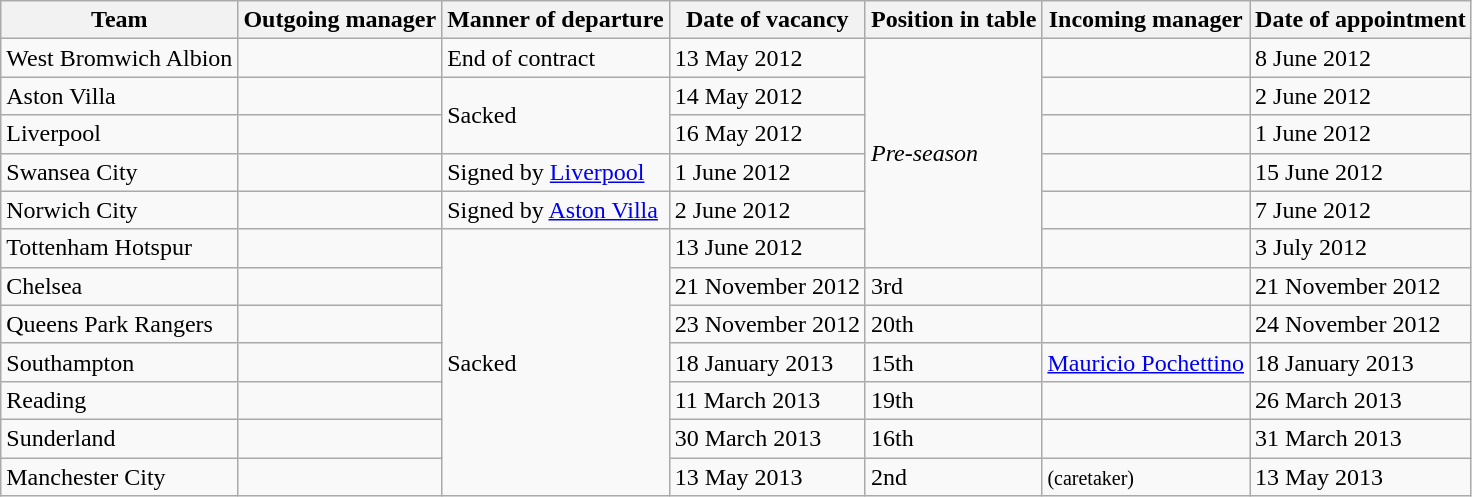<table class="wikitable sortable">
<tr>
<th>Team</th>
<th>Outgoing manager</th>
<th>Manner of departure</th>
<th>Date of vacancy</th>
<th>Position in table</th>
<th>Incoming manager</th>
<th>Date of appointment</th>
</tr>
<tr>
<td>West Bromwich Albion</td>
<td> </td>
<td>End of contract</td>
<td>13 May 2012</td>
<td rowspan=6><em>Pre-season</em></td>
<td> </td>
<td>8 June 2012</td>
</tr>
<tr>
<td>Aston Villa</td>
<td> </td>
<td rowspan=2>Sacked</td>
<td>14 May 2012</td>
<td> </td>
<td>2 June 2012</td>
</tr>
<tr>
<td>Liverpool</td>
<td> </td>
<td>16 May 2012</td>
<td> </td>
<td>1 June 2012</td>
</tr>
<tr>
<td>Swansea City</td>
<td> </td>
<td>Signed by <a href='#'>Liverpool</a></td>
<td>1 June 2012</td>
<td> </td>
<td>15 June 2012</td>
</tr>
<tr>
<td>Norwich City</td>
<td> </td>
<td>Signed by <a href='#'>Aston Villa</a></td>
<td>2 June 2012</td>
<td> </td>
<td>7 June 2012</td>
</tr>
<tr>
<td>Tottenham Hotspur</td>
<td> </td>
<td rowspan="7">Sacked</td>
<td>13 June 2012</td>
<td> </td>
<td>3 July 2012</td>
</tr>
<tr>
<td>Chelsea</td>
<td> </td>
<td>21 November 2012</td>
<td>3rd</td>
<td> </td>
<td>21 November 2012</td>
</tr>
<tr>
<td>Queens Park Rangers</td>
<td> </td>
<td>23 November 2012</td>
<td>20th</td>
<td> </td>
<td>24 November 2012</td>
</tr>
<tr>
<td>Southampton</td>
<td> </td>
<td>18 January 2013</td>
<td>15th</td>
<td> <a href='#'>Mauricio Pochettino</a></td>
<td>18 January 2013</td>
</tr>
<tr>
<td>Reading</td>
<td> </td>
<td>11 March 2013</td>
<td>19th</td>
<td> </td>
<td>26 March 2013</td>
</tr>
<tr>
<td>Sunderland</td>
<td> </td>
<td>30 March 2013</td>
<td>16th</td>
<td> </td>
<td>31 March 2013</td>
</tr>
<tr>
<td>Manchester City</td>
<td> </td>
<td>13 May 2013</td>
<td>2nd</td>
<td>  <small>(caretaker)</small></td>
<td>13 May 2013</td>
</tr>
</table>
